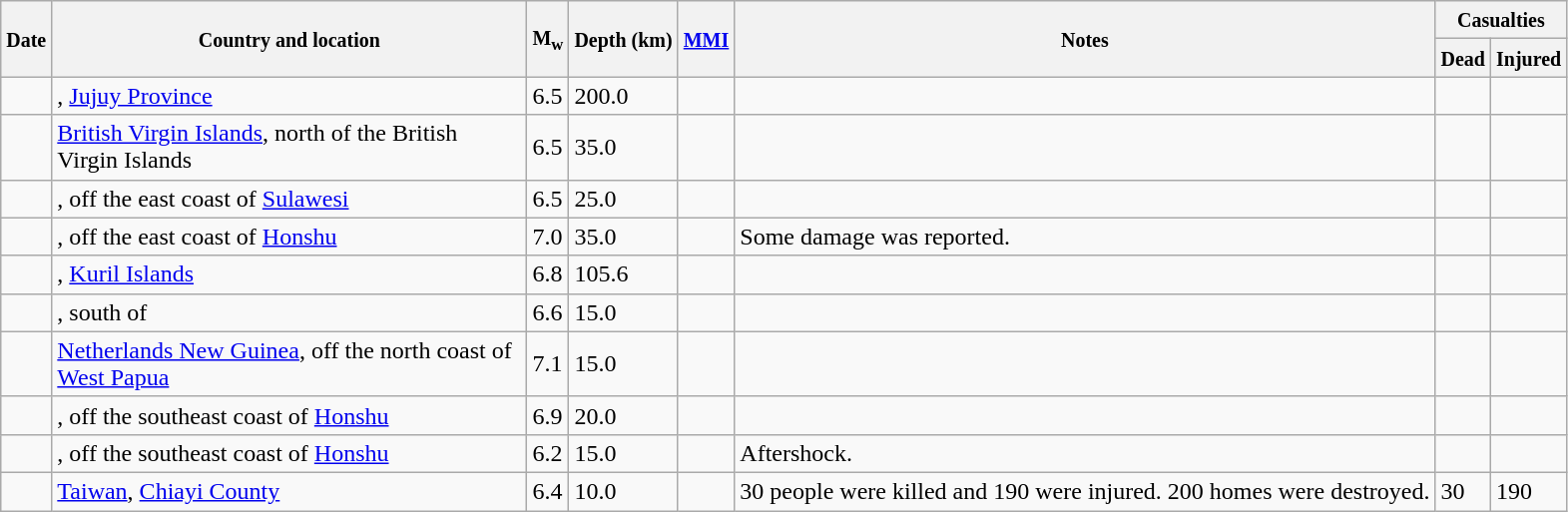<table class="wikitable sortable sort-under" style="border:1px black; margin-left:1em;">
<tr>
<th rowspan="2"><small>Date</small></th>
<th rowspan="2" style="width: 310px"><small>Country and location</small></th>
<th rowspan="2"><small>M<sub>w</sub></small></th>
<th rowspan="2"><small>Depth (km)</small></th>
<th rowspan="2"><small><a href='#'>MMI</a></small></th>
<th rowspan="2" class="unsortable"><small>Notes</small></th>
<th colspan="2"><small>Casualties</small></th>
</tr>
<tr>
<th><small>Dead</small></th>
<th><small>Injured</small></th>
</tr>
<tr>
<td></td>
<td>, <a href='#'>Jujuy Province</a></td>
<td>6.5</td>
<td>200.0</td>
<td></td>
<td></td>
<td></td>
<td></td>
</tr>
<tr>
<td></td>
<td> <a href='#'>British Virgin Islands</a>, north of the British Virgin Islands</td>
<td>6.5</td>
<td>35.0</td>
<td></td>
<td></td>
<td></td>
<td></td>
</tr>
<tr>
<td></td>
<td>, off the east coast of <a href='#'>Sulawesi</a></td>
<td>6.5</td>
<td>25.0</td>
<td></td>
<td></td>
<td></td>
<td></td>
</tr>
<tr>
<td></td>
<td>, off the east coast of <a href='#'>Honshu</a></td>
<td>7.0</td>
<td>35.0</td>
<td></td>
<td>Some damage was reported.</td>
<td></td>
<td></td>
</tr>
<tr>
<td></td>
<td>, <a href='#'>Kuril Islands</a></td>
<td>6.8</td>
<td>105.6</td>
<td></td>
<td></td>
<td></td>
<td></td>
</tr>
<tr>
<td></td>
<td>, south of</td>
<td>6.6</td>
<td>15.0</td>
<td></td>
<td></td>
<td></td>
<td></td>
</tr>
<tr>
<td></td>
<td> <a href='#'>Netherlands New Guinea</a>, off the north coast of <a href='#'>West Papua</a></td>
<td>7.1</td>
<td>15.0</td>
<td></td>
<td></td>
<td></td>
<td></td>
</tr>
<tr>
<td></td>
<td>, off the southeast coast of <a href='#'>Honshu</a></td>
<td>6.9</td>
<td>20.0</td>
<td></td>
<td></td>
<td></td>
<td></td>
</tr>
<tr>
<td></td>
<td>, off the southeast coast of <a href='#'>Honshu</a></td>
<td>6.2</td>
<td>15.0</td>
<td></td>
<td>Aftershock.</td>
<td></td>
<td></td>
</tr>
<tr>
<td></td>
<td> <a href='#'>Taiwan</a>, <a href='#'>Chiayi County</a></td>
<td>6.4</td>
<td>10.0</td>
<td></td>
<td>30 people were killed and 190 were injured. 200 homes were destroyed.</td>
<td>30</td>
<td>190</td>
</tr>
</table>
